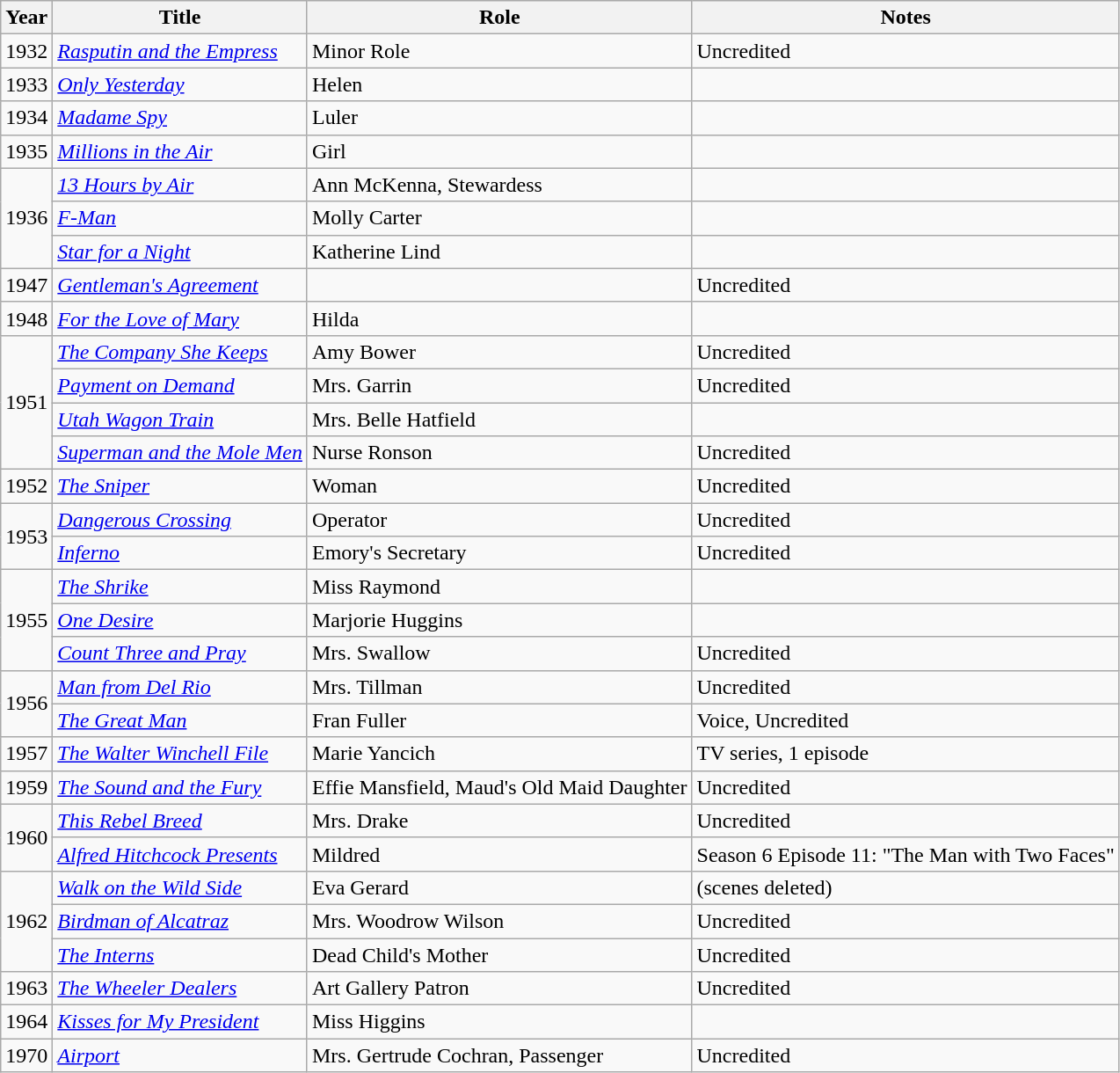<table class="wikitable">
<tr>
<th>Year</th>
<th>Title</th>
<th>Role</th>
<th>Notes</th>
</tr>
<tr>
<td>1932</td>
<td><em><a href='#'>Rasputin and the Empress</a></em></td>
<td>Minor Role</td>
<td>Uncredited</td>
</tr>
<tr>
<td>1933</td>
<td><em><a href='#'>Only Yesterday</a></em></td>
<td>Helen</td>
<td></td>
</tr>
<tr>
<td>1934</td>
<td><em><a href='#'>Madame Spy</a></em></td>
<td>Luler</td>
<td></td>
</tr>
<tr>
<td>1935</td>
<td><em><a href='#'>Millions in the Air</a></em></td>
<td>Girl</td>
<td></td>
</tr>
<tr>
<td rowspan=3>1936</td>
<td><em><a href='#'>13 Hours by Air</a></em></td>
<td>Ann McKenna, Stewardess</td>
<td></td>
</tr>
<tr>
<td><em><a href='#'>F-Man</a></em></td>
<td>Molly Carter</td>
<td></td>
</tr>
<tr>
<td><em><a href='#'>Star for a Night</a></em></td>
<td>Katherine Lind</td>
<td></td>
</tr>
<tr>
<td>1947</td>
<td><em><a href='#'>Gentleman's Agreement</a></em></td>
<td></td>
<td>Uncredited</td>
</tr>
<tr>
<td>1948</td>
<td><em><a href='#'>For the Love of Mary</a></em></td>
<td>Hilda</td>
<td></td>
</tr>
<tr>
<td rowspan=4>1951</td>
<td><em><a href='#'>The Company She Keeps</a></em></td>
<td>Amy Bower</td>
<td>Uncredited</td>
</tr>
<tr>
<td><em><a href='#'>Payment on Demand</a></em></td>
<td>Mrs. Garrin</td>
<td>Uncredited</td>
</tr>
<tr>
<td><em><a href='#'>Utah Wagon Train</a></em></td>
<td>Mrs. Belle Hatfield</td>
<td></td>
</tr>
<tr>
<td><em><a href='#'>Superman and the Mole Men</a></em></td>
<td>Nurse Ronson</td>
<td>Uncredited</td>
</tr>
<tr>
<td>1952</td>
<td><em><a href='#'>The Sniper</a></em></td>
<td>Woman</td>
<td>Uncredited</td>
</tr>
<tr>
<td rowspan=2>1953</td>
<td><em><a href='#'>Dangerous Crossing</a></em></td>
<td>Operator</td>
<td>Uncredited</td>
</tr>
<tr>
<td><em><a href='#'>Inferno</a></em></td>
<td>Emory's Secretary</td>
<td>Uncredited</td>
</tr>
<tr>
<td rowspan=3>1955</td>
<td><em><a href='#'>The Shrike</a></em></td>
<td>Miss Raymond</td>
<td></td>
</tr>
<tr>
<td><em><a href='#'>One Desire</a></em></td>
<td>Marjorie Huggins</td>
<td></td>
</tr>
<tr>
<td><em><a href='#'>Count Three and Pray</a></em></td>
<td>Mrs. Swallow</td>
<td>Uncredited</td>
</tr>
<tr>
<td rowspan=2>1956</td>
<td><em><a href='#'>Man from Del Rio</a></em></td>
<td>Mrs. Tillman</td>
<td>Uncredited</td>
</tr>
<tr>
<td><em><a href='#'>The Great Man</a></em></td>
<td>Fran Fuller</td>
<td>Voice, Uncredited</td>
</tr>
<tr>
<td>1957</td>
<td><em><a href='#'>The Walter Winchell File</a></em></td>
<td>Marie Yancich</td>
<td>TV series, 1 episode</td>
</tr>
<tr>
<td>1959</td>
<td><em><a href='#'>The Sound and the Fury</a></em></td>
<td>Effie Mansfield, Maud's Old Maid Daughter</td>
<td>Uncredited</td>
</tr>
<tr>
<td rowspan=2>1960</td>
<td><em><a href='#'>This Rebel Breed</a></em></td>
<td>Mrs. Drake</td>
<td>Uncredited</td>
</tr>
<tr>
<td><em><a href='#'>Alfred Hitchcock Presents</a></em></td>
<td>Mildred</td>
<td>Season 6 Episode 11: "The Man with Two Faces"</td>
</tr>
<tr>
<td rowspan=3>1962</td>
<td><em><a href='#'>Walk on the Wild Side</a></em></td>
<td>Eva Gerard</td>
<td>(scenes deleted)</td>
</tr>
<tr>
<td><em><a href='#'>Birdman of Alcatraz</a></em></td>
<td>Mrs. Woodrow Wilson</td>
<td>Uncredited</td>
</tr>
<tr>
<td><em><a href='#'>The Interns</a></em></td>
<td>Dead Child's Mother</td>
<td>Uncredited</td>
</tr>
<tr>
<td>1963</td>
<td><em><a href='#'>The Wheeler Dealers</a></em></td>
<td>Art Gallery Patron</td>
<td>Uncredited</td>
</tr>
<tr>
<td>1964</td>
<td><em><a href='#'>Kisses for My President</a></em></td>
<td>Miss Higgins</td>
<td></td>
</tr>
<tr>
<td>1970</td>
<td><em><a href='#'>Airport</a></em></td>
<td>Mrs. Gertrude Cochran, Passenger</td>
<td>Uncredited</td>
</tr>
</table>
